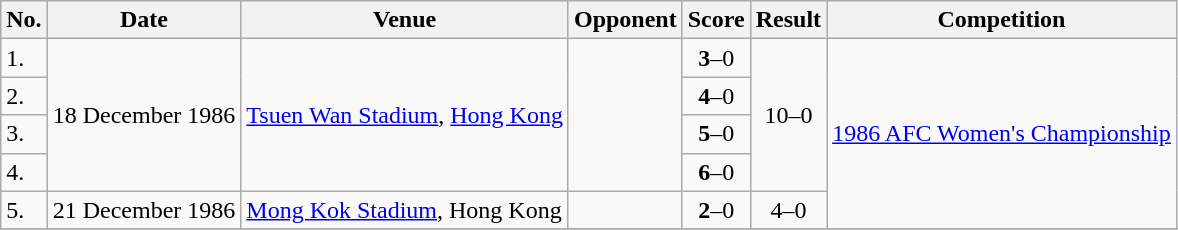<table class="wikitable">
<tr>
<th>No.</th>
<th>Date</th>
<th>Venue</th>
<th>Opponent</th>
<th>Score</th>
<th>Result</th>
<th>Competition</th>
</tr>
<tr>
<td>1.</td>
<td rowspan=4>18 December 1986</td>
<td rowspan=4><a href='#'>Tsuen Wan Stadium</a>, <a href='#'>Hong Kong</a></td>
<td rowspan=4></td>
<td align=center><strong>3</strong>–0</td>
<td rowspan=4 align=center>10–0</td>
<td rowspan=5><a href='#'>1986 AFC Women's Championship</a></td>
</tr>
<tr>
<td>2.</td>
<td align=center><strong>4</strong>–0</td>
</tr>
<tr>
<td>3.</td>
<td align=center><strong>5</strong>–0</td>
</tr>
<tr>
<td>4.</td>
<td align=center><strong>6</strong>–0</td>
</tr>
<tr>
<td>5.</td>
<td>21 December 1986</td>
<td><a href='#'>Mong Kok Stadium</a>, Hong Kong</td>
<td></td>
<td align=center><strong>2</strong>–0</td>
<td align=center>4–0</td>
</tr>
<tr>
</tr>
</table>
